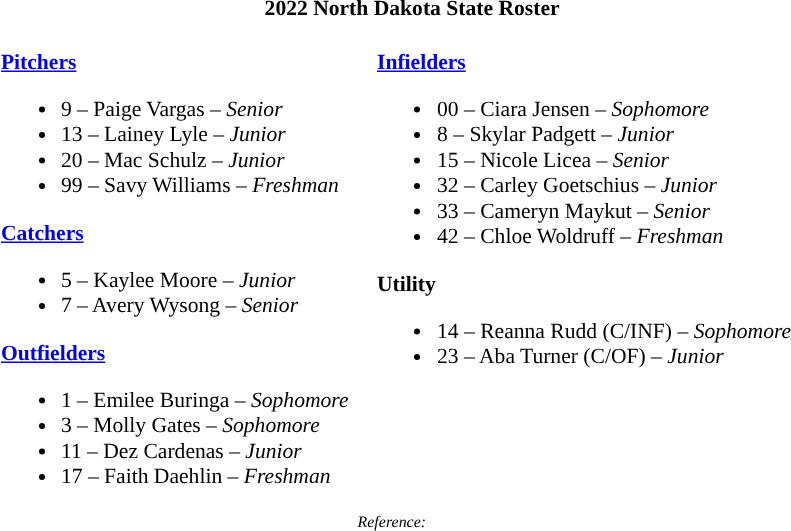<table class="toccolours" style="border-collapse:collapse; font-size:90%;">
<tr>
<th colspan=9>2022 North Dakota State Roster</th>
</tr>
<tr>
<td width="03"> </td>
<td style="vertical-align:top"><br><strong><a href='#'>Pitchers</a></strong><ul><li>9 – Paige Vargas – <em>Senior</em></li><li>13 – Lainey Lyle – <em>Junior</em></li><li>20 – Mac Schulz – <em>Junior</em></li><li>99 – Savy Williams – <em>Freshman</em></li></ul><strong><a href='#'>Catchers</a></strong><ul><li>5 – Kaylee Moore – <em>Junior</em></li><li>7 – Avery Wysong – <em>Senior</em></li></ul><strong><a href='#'>Outfielders</a></strong><ul><li>1 – Emilee Buringa – <em>Sophomore</em></li><li>3 – Molly Gates – <em>Sophomore</em></li><li>11 – Dez Cardenas – <em>Junior</em></li><li>17 – Faith Daehlin – <em>Freshman</em></li></ul></td>
<td width="15"> </td>
<td style="vertical-align:top"><br><strong><a href='#'>Infielders</a></strong><ul><li>00 – Ciara Jensen – <em>Sophomore</em></li><li>8 – Skylar Padgett – <em>Junior</em></li><li>15 – Nicole Licea – <em>Senior</em></li><li>32 – Carley Goetschius – <em>Junior</em></li><li>33 – Cameryn Maykut – <em>Senior</em></li><li>42 – Chloe Woldruff – <em>Freshman</em></li></ul><strong>Utility</strong><ul><li>14 – Reanna Rudd (C/INF) – <em>Sophomore</em></li><li>23 – Aba Turner (C/OF) – <em>Junior</em></li></ul></td>
<td width="25"> </td>
</tr>
<tr>
<td colspan="4" style="font-size:8pt; text-align:center;"><em>Reference:</em></td>
</tr>
</table>
